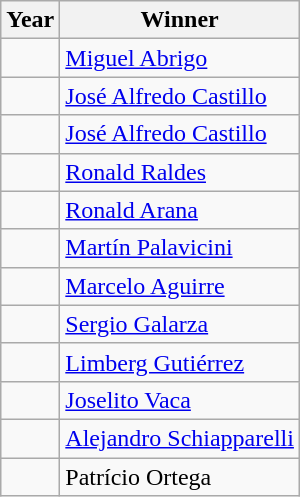<table class="wikitable">
<tr>
<th>Year</th>
<th>Winner</th>
</tr>
<tr>
<td></td>
<td> <a href='#'>Miguel Abrigo</a></td>
</tr>
<tr>
<td></td>
<td> <a href='#'>José Alfredo Castillo</a></td>
</tr>
<tr>
<td></td>
<td> <a href='#'>José Alfredo Castillo</a></td>
</tr>
<tr>
<td></td>
<td> <a href='#'>Ronald Raldes</a></td>
</tr>
<tr>
<td></td>
<td> <a href='#'>Ronald Arana</a></td>
</tr>
<tr>
<td></td>
<td> <a href='#'>Martín Palavicini</a></td>
</tr>
<tr>
<td></td>
<td> <a href='#'>Marcelo Aguirre</a></td>
</tr>
<tr>
<td></td>
<td> <a href='#'>Sergio Galarza</a></td>
</tr>
<tr>
<td></td>
<td> <a href='#'>Limberg Gutiérrez</a></td>
</tr>
<tr>
<td></td>
<td> <a href='#'>Joselito Vaca</a></td>
</tr>
<tr>
<td></td>
<td> <a href='#'>Alejandro Schiapparelli</a></td>
</tr>
<tr>
<td></td>
<td> Patrício Ortega</td>
</tr>
</table>
